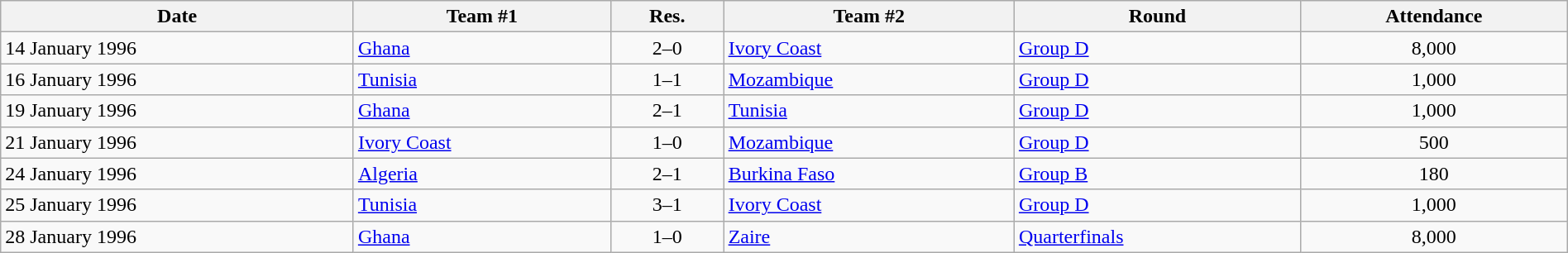<table class="wikitable" style="text-align: left;" width="100%">
<tr>
<th>Date</th>
<th>Team #1</th>
<th>Res.</th>
<th>Team #2</th>
<th>Round</th>
<th>Attendance</th>
</tr>
<tr>
<td>14 January 1996</td>
<td> <a href='#'>Ghana</a></td>
<td style="text-align:center;">2–0</td>
<td> <a href='#'>Ivory Coast</a></td>
<td><a href='#'>Group D</a></td>
<td style="text-align:center;">8,000</td>
</tr>
<tr>
<td>16 January 1996</td>
<td> <a href='#'>Tunisia</a></td>
<td style="text-align:center;">1–1</td>
<td> <a href='#'>Mozambique</a></td>
<td><a href='#'>Group D</a></td>
<td style="text-align:center;">1,000</td>
</tr>
<tr>
<td>19 January 1996</td>
<td> <a href='#'>Ghana</a></td>
<td style="text-align:center;">2–1</td>
<td> <a href='#'>Tunisia</a></td>
<td><a href='#'>Group D</a></td>
<td style="text-align:center;">1,000</td>
</tr>
<tr>
<td>21 January 1996</td>
<td> <a href='#'>Ivory Coast</a></td>
<td style="text-align:center;">1–0</td>
<td> <a href='#'>Mozambique</a></td>
<td><a href='#'>Group D</a></td>
<td style="text-align:center;">500</td>
</tr>
<tr>
<td>24 January 1996</td>
<td> <a href='#'>Algeria</a></td>
<td style="text-align:center;">2–1</td>
<td> <a href='#'>Burkina Faso</a></td>
<td><a href='#'>Group B</a></td>
<td style="text-align:center;">180</td>
</tr>
<tr>
<td>25 January 1996</td>
<td> <a href='#'>Tunisia</a></td>
<td style="text-align:center;">3–1</td>
<td> <a href='#'>Ivory Coast</a></td>
<td><a href='#'>Group D</a></td>
<td style="text-align:center;">1,000</td>
</tr>
<tr>
<td>28 January 1996</td>
<td> <a href='#'>Ghana</a></td>
<td style="text-align:center;">1–0</td>
<td> <a href='#'>Zaire</a></td>
<td><a href='#'>Quarterfinals</a></td>
<td style="text-align:center;">8,000</td>
</tr>
</table>
